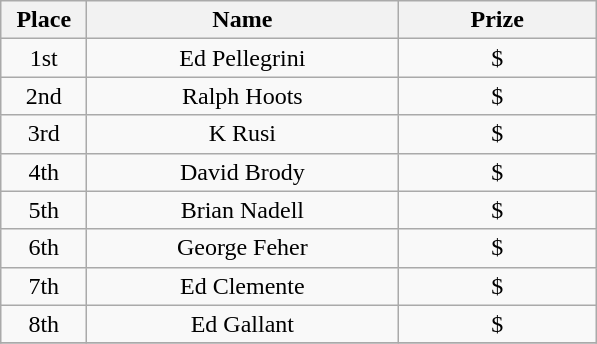<table class="wikitable">
<tr>
<th width="50">Place</th>
<th width="200">Name</th>
<th width="125">Prize</th>
</tr>
<tr>
<td align = "center">1st</td>
<td align = "center">Ed Pellegrini</td>
<td align = "center">$</td>
</tr>
<tr>
<td align = "center">2nd</td>
<td align = "center">Ralph Hoots</td>
<td align = "center">$</td>
</tr>
<tr>
<td align = "center">3rd</td>
<td align = "center">K Rusi</td>
<td align = "center">$</td>
</tr>
<tr>
<td align = "center">4th</td>
<td align = "center">David Brody</td>
<td align = "center">$</td>
</tr>
<tr>
<td align = "center">5th</td>
<td align = "center">Brian Nadell</td>
<td align = "center">$</td>
</tr>
<tr>
<td align = "center">6th</td>
<td align = "center">George Feher</td>
<td align = "center">$</td>
</tr>
<tr>
<td align = "center">7th</td>
<td align = "center">Ed Clemente</td>
<td align = "center">$</td>
</tr>
<tr>
<td align = "center">8th</td>
<td align = "center">Ed Gallant</td>
<td align = "center">$</td>
</tr>
<tr>
</tr>
</table>
